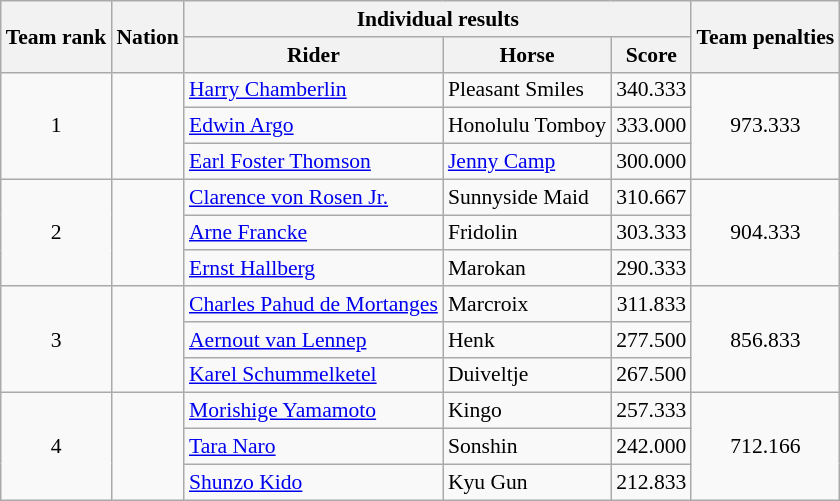<table class=wikitable style="font-size:90%">
<tr>
<th rowspan="2">Team rank</th>
<th rowspan="2">Nation</th>
<th colspan="3">Individual results</th>
<th rowspan="2">Team penalties</th>
</tr>
<tr>
<th>Rider</th>
<th>Horse</th>
<th>Score</th>
</tr>
<tr>
<td align=center rowspan="3">1</td>
<td rowspan="3"></td>
<td><a href='#'>Harry Chamberlin</a></td>
<td>Pleasant Smiles</td>
<td align=center>340.333</td>
<td align=center rowspan="3">973.333</td>
</tr>
<tr>
<td><a href='#'>Edwin Argo</a></td>
<td>Honolulu Tomboy</td>
<td align=center>333.000</td>
</tr>
<tr>
<td><a href='#'>Earl Foster Thomson</a></td>
<td><a href='#'>Jenny Camp</a></td>
<td align=center>300.000</td>
</tr>
<tr>
<td align=center rowspan="3">2</td>
<td rowspan="3"></td>
<td><a href='#'>Clarence von Rosen Jr.</a></td>
<td>Sunnyside Maid</td>
<td align=center>310.667</td>
<td align=center rowspan="3">904.333</td>
</tr>
<tr>
<td><a href='#'>Arne Francke</a></td>
<td>Fridolin</td>
<td align=center>303.333</td>
</tr>
<tr>
<td><a href='#'>Ernst Hallberg</a></td>
<td>Marokan</td>
<td align=center>290.333</td>
</tr>
<tr>
<td align=center rowspan="3">3</td>
<td rowspan="3"></td>
<td><a href='#'>Charles Pahud de Mortanges</a></td>
<td>Marcroix</td>
<td align=center>311.833</td>
<td align=center rowspan="3">856.833</td>
</tr>
<tr>
<td><a href='#'>Aernout van Lennep</a></td>
<td>Henk</td>
<td align=center>277.500</td>
</tr>
<tr>
<td><a href='#'>Karel Schummelketel</a></td>
<td>Duiveltje</td>
<td align=center>267.500</td>
</tr>
<tr>
<td align=center rowspan="3">4</td>
<td rowspan="3"></td>
<td><a href='#'>Morishige Yamamoto</a></td>
<td>Kingo</td>
<td align=center>257.333</td>
<td align=center rowspan="3">712.166</td>
</tr>
<tr>
<td><a href='#'>Tara Naro</a></td>
<td>Sonshin</td>
<td align=center>242.000</td>
</tr>
<tr>
<td><a href='#'>Shunzo Kido</a></td>
<td>Kyu Gun</td>
<td align=center>212.833</td>
</tr>
</table>
